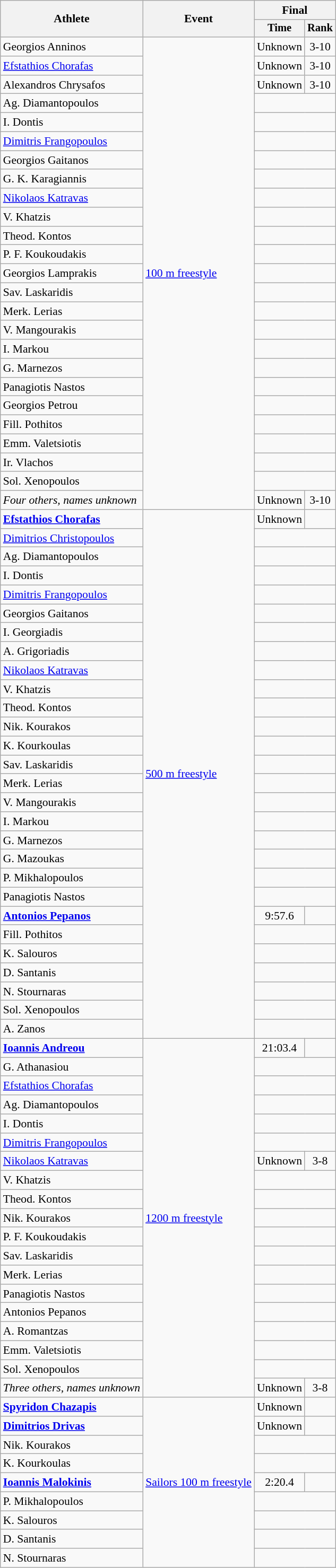<table class=wikitable style=font-size:90%;text-align:center>
<tr>
<th rowspan=2>Athlete</th>
<th rowspan=2>Event</th>
<th colspan=2>Final</th>
</tr>
<tr style=font-size:95%>
<th>Time</th>
<th>Rank</th>
</tr>
<tr>
<td align=left>Georgios Anninos</td>
<td align=left rowspan=25><a href='#'>100 m freestyle</a></td>
<td>Unknown</td>
<td>3-10</td>
</tr>
<tr>
<td align=left><a href='#'>Efstathios Chorafas</a></td>
<td>Unknown</td>
<td>3-10</td>
</tr>
<tr>
<td align=left>Alexandros Chrysafos</td>
<td>Unknown</td>
<td>3-10</td>
</tr>
<tr>
<td align=left>Ag. Diamantopoulos</td>
<td colspan=2></td>
</tr>
<tr>
<td align=left>I. Dontis</td>
<td colspan=2></td>
</tr>
<tr>
<td align=left><a href='#'>Dimitris Frangopoulos</a></td>
<td colspan=2></td>
</tr>
<tr>
<td align=left>Georgios Gaitanos</td>
<td colspan=2></td>
</tr>
<tr>
<td align=left>G. K. Karagiannis</td>
<td colspan=2></td>
</tr>
<tr>
<td align=left><a href='#'>Nikolaos Katravas</a></td>
<td colspan=2></td>
</tr>
<tr>
<td align=left>V. Khatzis</td>
<td colspan=2></td>
</tr>
<tr>
<td align=left>Theod. Kontos</td>
<td colspan=2></td>
</tr>
<tr>
<td align=left>P. F. Koukoudakis</td>
<td colspan=2></td>
</tr>
<tr>
<td align=left>Georgios Lamprakis</td>
<td colspan=2></td>
</tr>
<tr>
<td align=left>Sav. Laskaridis</td>
<td colspan=2></td>
</tr>
<tr>
<td align=left>Merk. Lerias</td>
<td colspan=2></td>
</tr>
<tr>
<td align=left>V. Mangourakis</td>
<td colspan=2></td>
</tr>
<tr>
<td align=left>I. Markou</td>
<td colspan=2></td>
</tr>
<tr>
<td align=left>G. Marnezos</td>
<td colspan=2></td>
</tr>
<tr>
<td align=left>Panagiotis Nastos</td>
<td colspan=2></td>
</tr>
<tr>
<td align=left>Georgios Petrou</td>
<td colspan=2></td>
</tr>
<tr>
<td align=left>Fill. Pothitos</td>
<td colspan=2></td>
</tr>
<tr>
<td align=left>Emm. Valetsiotis</td>
<td colspan=2></td>
</tr>
<tr>
<td align=left>Ir. Vlachos</td>
<td colspan=2></td>
</tr>
<tr>
<td align=left>Sol. Xenopoulos</td>
<td colspan=2></td>
</tr>
<tr>
<td align=left><em>Four others, names unknown</em></td>
<td>Unknown</td>
<td>3-10</td>
</tr>
<tr>
<td align=left><strong><a href='#'>Efstathios Chorafas</a></strong></td>
<td align=left rowspan=28><a href='#'>500 m freestyle</a></td>
<td>Unknown</td>
<td></td>
</tr>
<tr>
<td align=left><a href='#'>Dimitrios Christopoulos</a></td>
<td colspan=2></td>
</tr>
<tr>
<td align=left>Ag. Diamantopoulos</td>
<td colspan=2></td>
</tr>
<tr>
<td align=left>I. Dontis</td>
<td colspan=2></td>
</tr>
<tr>
<td align=left><a href='#'>Dimitris Frangopoulos</a></td>
<td colspan=2></td>
</tr>
<tr>
<td align=left>Georgios Gaitanos</td>
<td colspan=2></td>
</tr>
<tr>
<td align=left>I. Georgiadis</td>
<td colspan=2></td>
</tr>
<tr>
<td align=left>A. Grigoriadis</td>
<td colspan=2></td>
</tr>
<tr>
<td align=left><a href='#'>Nikolaos Katravas</a></td>
<td colspan=2></td>
</tr>
<tr>
<td align=left>V. Khatzis</td>
<td colspan=2></td>
</tr>
<tr>
<td align=left>Theod. Kontos</td>
<td colspan=2></td>
</tr>
<tr>
<td align=left>Nik. Kourakos</td>
<td colspan=2></td>
</tr>
<tr>
<td align=left>K. Kourkoulas</td>
<td colspan=2></td>
</tr>
<tr>
<td align=left>Sav. Laskaridis</td>
<td colspan=2></td>
</tr>
<tr>
<td align=left>Merk. Lerias</td>
<td colspan=2></td>
</tr>
<tr>
<td align=left>V. Mangourakis</td>
<td colspan=2></td>
</tr>
<tr>
<td align=left>I. Markou</td>
<td colspan=2></td>
</tr>
<tr>
<td align=left>G. Marnezos</td>
<td colspan=2></td>
</tr>
<tr>
<td align=left>G. Mazoukas</td>
<td colspan=2></td>
</tr>
<tr>
<td align=left>P. Mikhalopoulos</td>
<td colspan=2></td>
</tr>
<tr>
<td align=left>Panagiotis Nastos</td>
<td colspan=2></td>
</tr>
<tr>
<td align=left><strong><a href='#'>Antonios Pepanos</a></strong></td>
<td>9:57.6</td>
<td></td>
</tr>
<tr>
<td align=left>Fill. Pothitos</td>
<td colspan=2></td>
</tr>
<tr>
<td align=left>K. Salouros</td>
<td colspan=2></td>
</tr>
<tr>
<td align=left>D. Santanis</td>
<td colspan=2></td>
</tr>
<tr>
<td align=left>N. Stournaras</td>
<td colspan=2></td>
</tr>
<tr>
<td align=left>Sol. Xenopoulos</td>
<td colspan=2></td>
</tr>
<tr>
<td align=left>A. Zanos</td>
<td colspan=2></td>
</tr>
<tr>
<td align=left><strong><a href='#'>Ioannis Andreou</a></strong></td>
<td align=left rowspan=19><a href='#'>1200 m freestyle</a></td>
<td>21:03.4</td>
<td></td>
</tr>
<tr>
<td align=left>G. Athanasiou</td>
<td colspan=2></td>
</tr>
<tr>
<td align=left><a href='#'>Efstathios Chorafas</a></td>
<td colspan=2></td>
</tr>
<tr>
<td align=left>Ag. Diamantopoulos</td>
<td colspan=2></td>
</tr>
<tr>
<td align=left>I. Dontis</td>
<td colspan=2></td>
</tr>
<tr>
<td align=left><a href='#'>Dimitris Frangopoulos</a></td>
<td colspan=2></td>
</tr>
<tr>
<td align=left><a href='#'>Nikolaos Katravas</a></td>
<td>Unknown</td>
<td>3-8</td>
</tr>
<tr>
<td align=left>V. Khatzis</td>
<td colspan=2></td>
</tr>
<tr>
<td align=left>Theod. Kontos</td>
<td colspan=2></td>
</tr>
<tr>
<td align=left>Nik. Kourakos</td>
<td colspan=2></td>
</tr>
<tr>
<td align=left>P. F. Koukoudakis</td>
<td colspan=2></td>
</tr>
<tr>
<td align=left>Sav. Laskaridis</td>
<td colspan=2></td>
</tr>
<tr>
<td align=left>Merk. Lerias</td>
<td colspan=2></td>
</tr>
<tr>
<td align=left>Panagiotis Nastos</td>
<td colspan=2></td>
</tr>
<tr>
<td align=left>Antonios Pepanos</td>
<td colspan=2></td>
</tr>
<tr>
<td align=left>A. Romantzas</td>
<td colspan=2></td>
</tr>
<tr>
<td align=left>Emm. Valetsiotis</td>
<td colspan=2></td>
</tr>
<tr>
<td align=left>Sol. Xenopoulos</td>
<td colspan=2></td>
</tr>
<tr>
<td align=left><em>Three others, names unknown</em></td>
<td>Unknown</td>
<td>3-8</td>
</tr>
<tr>
<td align=left><strong><a href='#'>Spyridon Chazapis</a></strong></td>
<td align=left rowspan=9><a href='#'>Sailors 100 m freestyle</a></td>
<td>Unknown</td>
<td></td>
</tr>
<tr>
<td align=left><strong><a href='#'>Dimitrios Drivas</a></strong></td>
<td>Unknown</td>
<td></td>
</tr>
<tr>
<td align=left>Nik. Kourakos</td>
<td colspan=2></td>
</tr>
<tr>
<td align=left>K. Kourkoulas</td>
<td colspan=2></td>
</tr>
<tr>
<td align=left><strong><a href='#'>Ioannis Malokinis</a></strong></td>
<td>2:20.4</td>
<td></td>
</tr>
<tr>
<td align=left>P. Mikhalopoulos</td>
<td colspan=2></td>
</tr>
<tr>
<td align=left>K. Salouros</td>
<td colspan=2></td>
</tr>
<tr>
<td align=left>D. Santanis</td>
<td colspan=2></td>
</tr>
<tr>
<td align=left>N. Stournaras</td>
<td colspan=2></td>
</tr>
</table>
